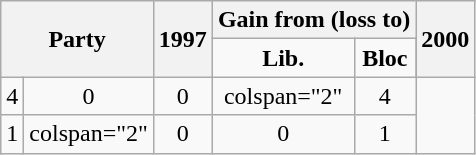<table class="wikitable"  style="text-align:center;">
<tr>
<th rowspan="2" colspan="2">Party</th>
<th rowspan="2">1997</th>
<th colspan="4">Gain from (loss to)</th>
<th rowspan="2">2000</th>
</tr>
<tr>
<td><strong>Lib.</strong></td>
<td><strong>Bloc</strong></td>
</tr>
<tr>
<td>4</td>
<td>0</td>
<td>0</td>
<td>colspan="2" </td>
<td>4</td>
</tr>
<tr>
<td>1</td>
<td>colspan="2" </td>
<td>0</td>
<td>0</td>
<td>1</td>
</tr>
</table>
